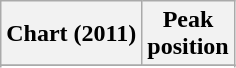<table class="wikitable sortable plainrowheaders" style="text-align:center">
<tr>
<th scope="col">Chart (2011)</th>
<th scope="col">Peak<br> position</th>
</tr>
<tr>
</tr>
<tr>
</tr>
<tr>
</tr>
<tr>
</tr>
<tr>
</tr>
<tr>
</tr>
<tr>
</tr>
<tr>
</tr>
<tr>
</tr>
<tr>
</tr>
<tr>
</tr>
<tr>
</tr>
<tr>
</tr>
<tr>
</tr>
<tr>
</tr>
<tr>
</tr>
<tr>
</tr>
<tr>
</tr>
<tr>
</tr>
<tr>
</tr>
<tr>
</tr>
<tr>
</tr>
</table>
